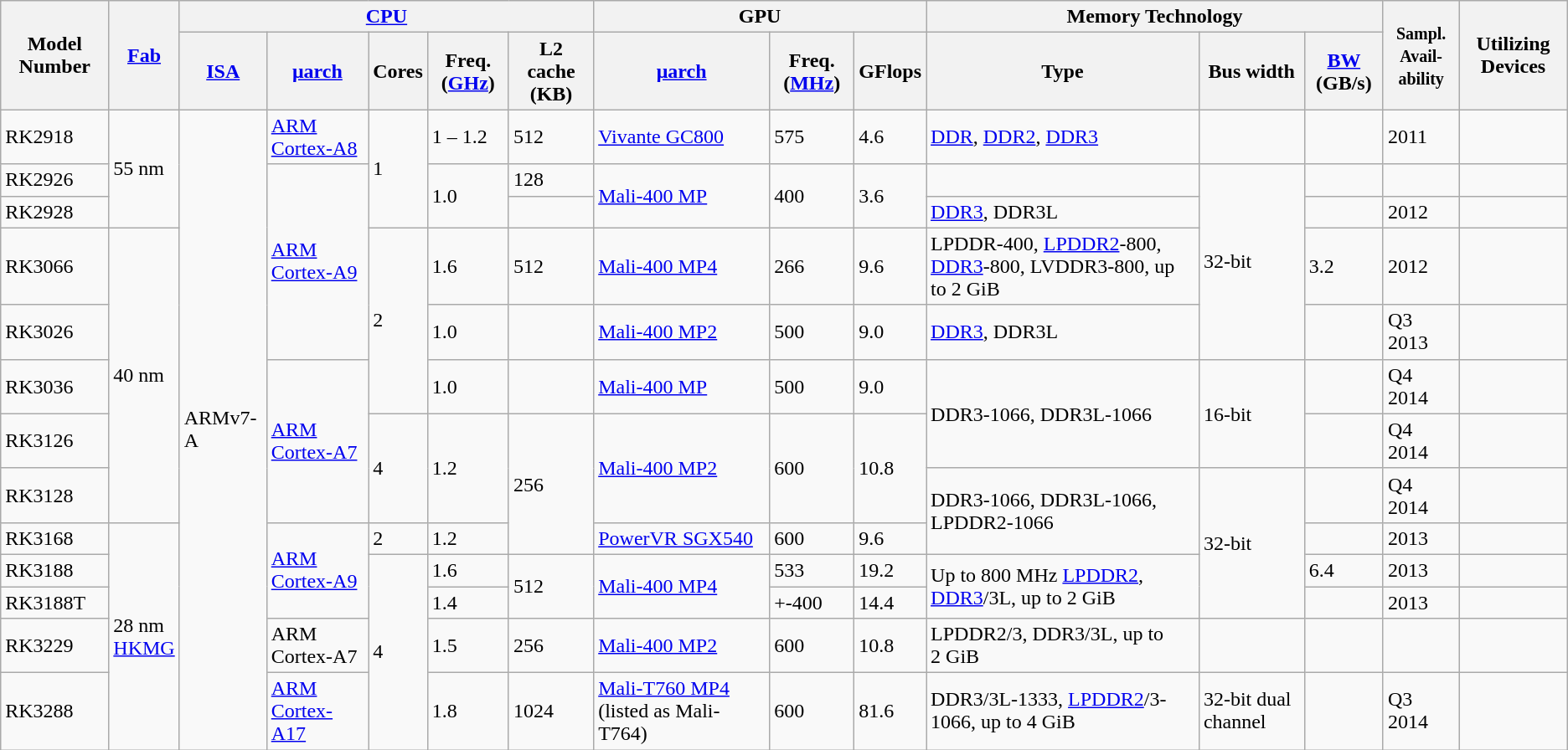<table class="wikitable">
<tr>
<th rowspan="2">Model Number</th>
<th rowspan="2"><a href='#'>Fab</a></th>
<th colspan="5"><a href='#'>CPU</a></th>
<th colspan="3">GPU</th>
<th colspan="3">Memory Technology</th>
<th rowspan="2"><small>Sampl. Avail-<br>ability</small></th>
<th rowspan="2">Utilizing Devices</th>
</tr>
<tr>
<th><a href='#'>ISA</a></th>
<th><a href='#'>μarch</a></th>
<th>Cores</th>
<th>Freq. (<a href='#'>GHz</a>)</th>
<th>L2 cache (KB)</th>
<th><a href='#'>μarch</a></th>
<th>Freq. (<a href='#'>MHz</a>)</th>
<th>GFlops</th>
<th>Type</th>
<th>Bus width</th>
<th><a href='#'>BW</a> (GB/s)</th>
</tr>
<tr>
<td>RK2918</td>
<td rowspan="3">55 nm</td>
<td rowspan="13">ARMv7-A</td>
<td><a href='#'>ARM Cortex-A8</a></td>
<td rowspan="3">1</td>
<td>1 – 1.2</td>
<td>512</td>
<td><a href='#'>Vivante GC800</a></td>
<td>575</td>
<td>4.6</td>
<td><a href='#'>DDR</a>, <a href='#'>DDR2</a>, <a href='#'>DDR3</a></td>
<td></td>
<td></td>
<td>2011</td>
<td></td>
</tr>
<tr>
<td>RK2926</td>
<td rowspan="4"><a href='#'>ARM Cortex-A9</a></td>
<td rowspan="2">1.0</td>
<td>128</td>
<td rowspan="2"><a href='#'>Mali-400 MP</a></td>
<td rowspan="2">400</td>
<td rowspan="2">3.6</td>
<td></td>
<td rowspan="4">32-bit</td>
<td></td>
<td></td>
<td></td>
</tr>
<tr>
<td>RK2928</td>
<td></td>
<td><a href='#'>DDR3</a>, DDR3L</td>
<td></td>
<td>2012</td>
<td></td>
</tr>
<tr>
<td>RK3066</td>
<td rowspan="5">40 nm</td>
<td rowspan="3">2</td>
<td>1.6</td>
<td>512</td>
<td><a href='#'>Mali-400 MP4</a></td>
<td>266</td>
<td>9.6</td>
<td>LPDDR-400, <a href='#'>LPDDR2</a>-800, <a href='#'>DDR3</a>-800, LVDDR3-800, up to 2 GiB</td>
<td>3.2</td>
<td>2012</td>
<td></td>
</tr>
<tr>
<td>RK3026</td>
<td>1.0</td>
<td></td>
<td><a href='#'>Mali-400 MP2</a></td>
<td>500</td>
<td>9.0</td>
<td><a href='#'>DDR3</a>, DDR3L</td>
<td></td>
<td>Q3 2013</td>
<td></td>
</tr>
<tr>
<td>RK3036</td>
<td rowspan="3"><a href='#'>ARM Cortex-A7</a></td>
<td>1.0</td>
<td></td>
<td><a href='#'>Mali-400 MP</a></td>
<td>500</td>
<td>9.0</td>
<td rowspan="2">DDR3-1066, DDR3L-1066</td>
<td rowspan="2">16-bit</td>
<td></td>
<td>Q4 2014</td>
<td></td>
</tr>
<tr>
<td>RK3126</td>
<td rowspan="2">4</td>
<td rowspan="2">1.2</td>
<td rowspan="3">256</td>
<td rowspan="2"><a href='#'>Mali-400 MP2</a></td>
<td rowspan="2">600</td>
<td rowspan="2">10.8</td>
<td></td>
<td>Q4 2014</td>
<td></td>
</tr>
<tr>
<td>RK3128</td>
<td rowspan="2">DDR3-1066, DDR3L-1066, LPDDR2-1066</td>
<td rowspan="4">32-bit</td>
<td></td>
<td>Q4 2014</td>
<td></td>
</tr>
<tr>
<td>RK3168</td>
<td rowspan="5">28 nm<br><a href='#'>HKMG</a></td>
<td rowspan="3"><a href='#'>ARM Cortex-A9</a></td>
<td>2</td>
<td>1.2</td>
<td><a href='#'>PowerVR SGX540</a></td>
<td>600</td>
<td>9.6</td>
<td></td>
<td>2013</td>
<td></td>
</tr>
<tr>
<td>RK3188</td>
<td rowspan="4">4</td>
<td>1.6</td>
<td rowspan="2">512</td>
<td rowspan="2"><a href='#'>Mali-400 MP4</a></td>
<td>533</td>
<td>19.2</td>
<td rowspan="2">Up to 800 MHz <a href='#'>LPDDR2</a>, <a href='#'>DDR3</a>/3L, up to 2 GiB</td>
<td>6.4</td>
<td>2013</td>
<td></td>
</tr>
<tr>
<td>RK3188T</td>
<td>1.4</td>
<td>+-400</td>
<td>14.4</td>
<td></td>
<td>2013</td>
<td></td>
</tr>
<tr>
<td>RK3229</td>
<td>ARM Cortex-A7</td>
<td>1.5</td>
<td>256</td>
<td><a href='#'>Mali-400 MP2</a></td>
<td>600</td>
<td>10.8</td>
<td>LPDDR2/3, DDR3/3L, up to 2 GiB</td>
<td></td>
<td></td>
<td></td>
<td></td>
</tr>
<tr>
<td>RK3288</td>
<td><a href='#'>ARM Cortex-A17</a></td>
<td>1.8</td>
<td>1024</td>
<td><a href='#'>Mali-T760 MP4</a> (listed as Mali-T764)</td>
<td>600</td>
<td>81.6</td>
<td>DDR3/3L-1333, <a href='#'>LPDDR2</a>/3-1066, up to 4 GiB</td>
<td>32-bit dual channel</td>
<td></td>
<td>Q3 2014</td>
<td></td>
</tr>
</table>
